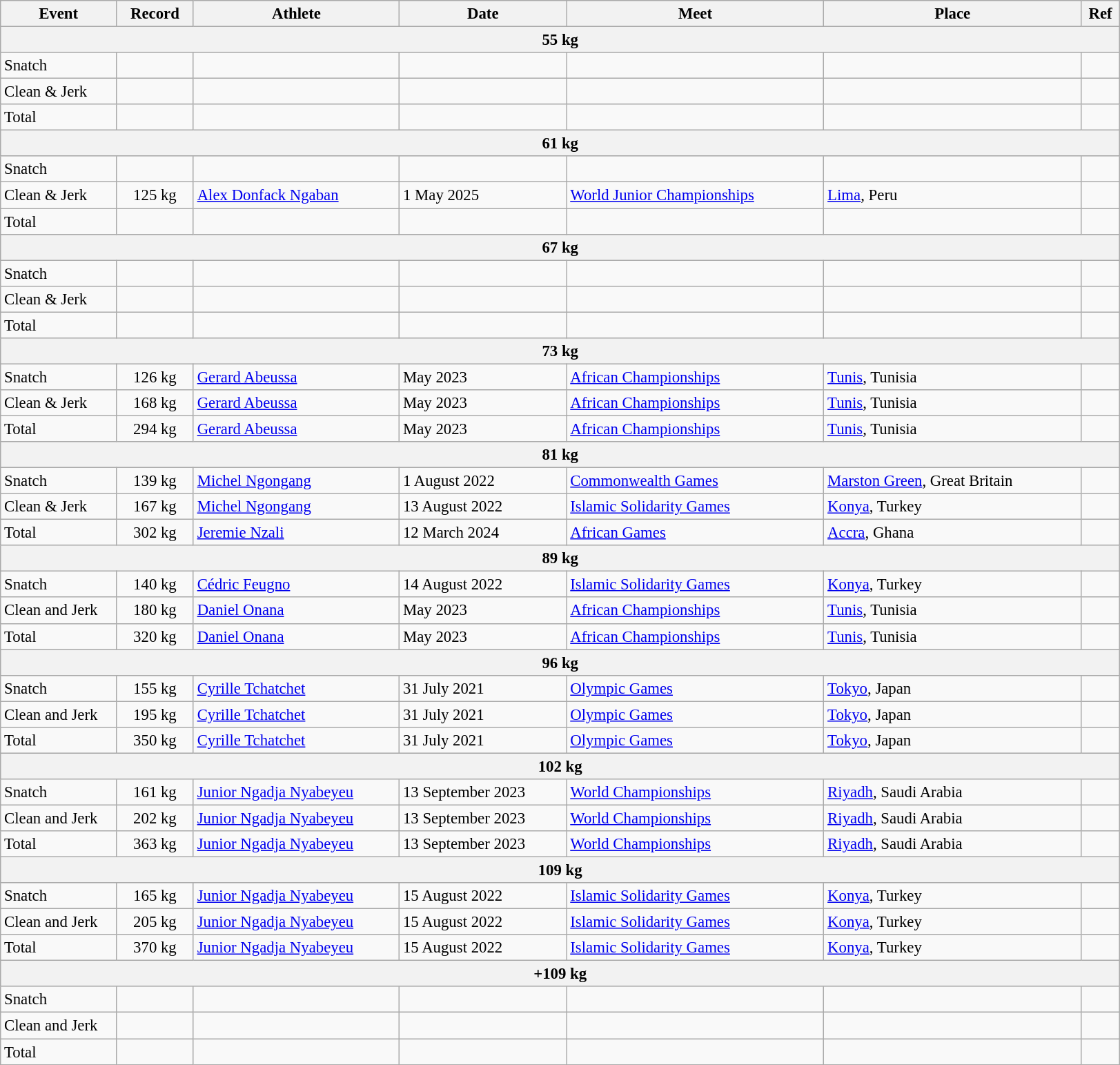<table class="wikitable" style="font-size:95%;">
<tr>
<th width=9%>Event</th>
<th width=6%>Record</th>
<th width=16%>Athlete</th>
<th width=13%>Date</th>
<th width=20%>Meet</th>
<th width=20%>Place</th>
<th width=3%>Ref</th>
</tr>
<tr bgcolor="#DDDDDD">
<th colspan="7">55 kg</th>
</tr>
<tr>
<td>Snatch</td>
<td align="center"></td>
<td></td>
<td></td>
<td></td>
<td></td>
<td></td>
</tr>
<tr>
<td>Clean & Jerk</td>
<td align="center"></td>
<td></td>
<td></td>
<td></td>
<td></td>
<td></td>
</tr>
<tr>
<td>Total</td>
<td align="center"></td>
<td></td>
<td></td>
<td></td>
<td></td>
<td></td>
</tr>
<tr bgcolor="#DDDDDD">
<th colspan="7">61 kg</th>
</tr>
<tr>
<td>Snatch</td>
<td align="center"></td>
<td></td>
<td></td>
<td></td>
<td></td>
<td></td>
</tr>
<tr>
<td>Clean & Jerk</td>
<td align="center">125 kg</td>
<td><a href='#'>Alex Donfack Ngaban</a></td>
<td>1 May 2025</td>
<td><a href='#'>World Junior Championships</a></td>
<td><a href='#'>Lima</a>, Peru</td>
<td></td>
</tr>
<tr>
<td>Total</td>
<td align="center"></td>
<td></td>
<td></td>
<td></td>
<td></td>
<td></td>
</tr>
<tr bgcolor="#DDDDDD">
<th colspan="7">67 kg</th>
</tr>
<tr>
<td>Snatch</td>
<td align="center"></td>
<td></td>
<td></td>
<td></td>
<td></td>
<td></td>
</tr>
<tr>
<td>Clean & Jerk</td>
<td align="center"></td>
<td></td>
<td></td>
<td></td>
<td></td>
<td></td>
</tr>
<tr>
<td>Total</td>
<td align="center"></td>
<td></td>
<td></td>
<td></td>
<td></td>
<td></td>
</tr>
<tr bgcolor="#DDDDDD">
<th colspan="7">73 kg</th>
</tr>
<tr>
<td>Snatch</td>
<td align="center">126 kg</td>
<td><a href='#'>Gerard Abeussa</a></td>
<td>May 2023</td>
<td><a href='#'>African Championships</a></td>
<td><a href='#'>Tunis</a>, Tunisia</td>
<td></td>
</tr>
<tr>
<td>Clean & Jerk</td>
<td align="center">168 kg</td>
<td><a href='#'>Gerard Abeussa</a></td>
<td>May 2023</td>
<td><a href='#'>African Championships</a></td>
<td><a href='#'>Tunis</a>, Tunisia</td>
<td></td>
</tr>
<tr>
<td>Total</td>
<td align="center">294 kg</td>
<td><a href='#'>Gerard Abeussa</a></td>
<td>May 2023</td>
<td><a href='#'>African Championships</a></td>
<td><a href='#'>Tunis</a>, Tunisia</td>
<td></td>
</tr>
<tr bgcolor="#DDDDDD">
<th colspan="7">81 kg</th>
</tr>
<tr>
<td>Snatch</td>
<td align="center">139 kg</td>
<td><a href='#'>Michel Ngongang</a></td>
<td>1 August 2022</td>
<td><a href='#'>Commonwealth Games</a></td>
<td><a href='#'>Marston Green</a>, Great Britain</td>
<td></td>
</tr>
<tr>
<td>Clean & Jerk</td>
<td align="center">167 kg</td>
<td><a href='#'>Michel Ngongang</a></td>
<td>13 August 2022</td>
<td><a href='#'>Islamic Solidarity Games</a></td>
<td><a href='#'>Konya</a>, Turkey</td>
<td></td>
</tr>
<tr>
<td>Total</td>
<td align="center">302 kg</td>
<td><a href='#'>Jeremie Nzali</a></td>
<td>12 March 2024</td>
<td><a href='#'>African Games</a></td>
<td><a href='#'>Accra</a>, Ghana</td>
<td></td>
</tr>
<tr bgcolor="#DDDDDD">
<th colspan="7">89 kg</th>
</tr>
<tr>
<td>Snatch</td>
<td align="center">140 kg</td>
<td><a href='#'>Cédric Feugno</a></td>
<td>14 August 2022</td>
<td><a href='#'>Islamic Solidarity Games</a></td>
<td><a href='#'>Konya</a>, Turkey</td>
<td></td>
</tr>
<tr>
<td>Clean and Jerk</td>
<td align="center">180 kg</td>
<td><a href='#'>Daniel Onana</a></td>
<td>May 2023</td>
<td><a href='#'>African Championships</a></td>
<td><a href='#'>Tunis</a>, Tunisia</td>
<td></td>
</tr>
<tr>
<td>Total</td>
<td align="center">320 kg</td>
<td><a href='#'>Daniel Onana</a></td>
<td>May 2023</td>
<td><a href='#'>African Championships</a></td>
<td><a href='#'>Tunis</a>, Tunisia</td>
<td></td>
</tr>
<tr bgcolor="#DDDDDD">
<th colspan="7">96 kg</th>
</tr>
<tr>
<td>Snatch</td>
<td align="center">155 kg</td>
<td><a href='#'>Cyrille Tchatchet</a></td>
<td>31 July 2021</td>
<td><a href='#'>Olympic Games</a></td>
<td><a href='#'>Tokyo</a>, Japan</td>
<td></td>
</tr>
<tr>
<td>Clean and Jerk</td>
<td align="center">195 kg</td>
<td><a href='#'>Cyrille Tchatchet</a></td>
<td>31 July 2021</td>
<td><a href='#'>Olympic Games</a></td>
<td><a href='#'>Tokyo</a>, Japan</td>
<td></td>
</tr>
<tr>
<td>Total</td>
<td align="center">350 kg</td>
<td><a href='#'>Cyrille Tchatchet</a></td>
<td>31 July 2021</td>
<td><a href='#'>Olympic Games</a></td>
<td><a href='#'>Tokyo</a>, Japan</td>
<td></td>
</tr>
<tr bgcolor="#DDDDDD">
<th colspan="7">102 kg</th>
</tr>
<tr>
<td>Snatch</td>
<td align="center">161 kg</td>
<td><a href='#'>Junior Ngadja Nyabeyeu</a></td>
<td>13 September 2023</td>
<td><a href='#'>World Championships</a></td>
<td><a href='#'>Riyadh</a>, Saudi Arabia</td>
<td></td>
</tr>
<tr>
<td>Clean and Jerk</td>
<td align="center">202 kg</td>
<td><a href='#'>Junior Ngadja Nyabeyeu</a></td>
<td>13 September 2023</td>
<td><a href='#'>World Championships</a></td>
<td><a href='#'>Riyadh</a>, Saudi Arabia</td>
<td></td>
</tr>
<tr>
<td>Total</td>
<td align="center">363 kg</td>
<td><a href='#'>Junior Ngadja Nyabeyeu</a></td>
<td>13 September 2023</td>
<td><a href='#'>World Championships</a></td>
<td><a href='#'>Riyadh</a>, Saudi Arabia</td>
<td></td>
</tr>
<tr bgcolor="#DDDDDD">
<th colspan="7">109 kg</th>
</tr>
<tr>
<td>Snatch</td>
<td align="center">165 kg</td>
<td><a href='#'>Junior Ngadja Nyabeyeu</a></td>
<td>15 August 2022</td>
<td><a href='#'>Islamic Solidarity Games</a></td>
<td><a href='#'>Konya</a>, Turkey</td>
<td></td>
</tr>
<tr>
<td>Clean and Jerk</td>
<td align="center">205 kg</td>
<td><a href='#'>Junior Ngadja Nyabeyeu</a></td>
<td>15 August 2022</td>
<td><a href='#'>Islamic Solidarity Games</a></td>
<td><a href='#'>Konya</a>, Turkey</td>
<td></td>
</tr>
<tr>
<td>Total</td>
<td align="center">370 kg</td>
<td><a href='#'>Junior Ngadja Nyabeyeu</a></td>
<td>15 August 2022</td>
<td><a href='#'>Islamic Solidarity Games</a></td>
<td><a href='#'>Konya</a>, Turkey</td>
<td></td>
</tr>
<tr bgcolor="#DDDDDD">
<th colspan="7">+109 kg</th>
</tr>
<tr>
<td>Snatch</td>
<td align="center"></td>
<td></td>
<td></td>
<td></td>
<td></td>
<td></td>
</tr>
<tr>
<td>Clean and Jerk</td>
<td align="center"></td>
<td></td>
<td></td>
<td></td>
<td></td>
<td></td>
</tr>
<tr>
<td>Total</td>
<td align="center"></td>
<td></td>
<td></td>
<td></td>
<td></td>
<td></td>
</tr>
</table>
